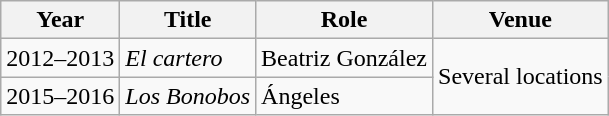<table class="wikitable sortable">
<tr>
<th>Year</th>
<th>Title</th>
<th>Role</th>
<th>Venue</th>
</tr>
<tr>
<td>2012–2013</td>
<td><em>El cartero</em></td>
<td>Beatriz González</td>
<td rowspan=2>Several locations</td>
</tr>
<tr>
<td>2015–2016</td>
<td><em>Los Bonobos</em></td>
<td>Ángeles</td>
</tr>
</table>
